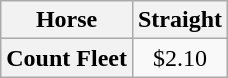<table class="wikitable">
<tr>
<th>Horse</th>
<th>Straight</th>
</tr>
<tr>
<th>Count Fleet</th>
<td style="text-align:center;">$2.10</td>
</tr>
</table>
